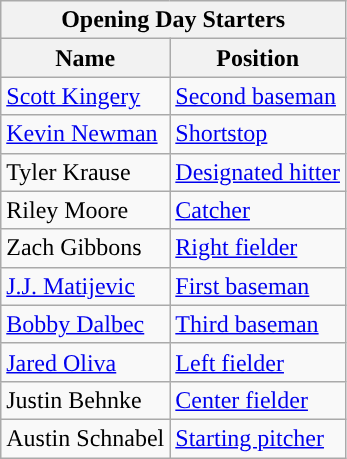<table class="wikitable" style="text-align:left">
<tr>
<th colspan="2">Opening Day Starters</th>
</tr>
<tr>
<th>Name</th>
<th>Position</th>
</tr>
<tr>
<td><a href='#'>Scott Kingery</a></td>
<td><a href='#'>Second baseman</a></td>
</tr>
<tr>
<td><a href='#'>Kevin Newman</a></td>
<td><a href='#'>Shortstop</a></td>
</tr>
<tr>
<td>Tyler Krause</td>
<td><a href='#'>Designated hitter</a></td>
</tr>
<tr>
<td>Riley Moore</td>
<td><a href='#'>Catcher</a></td>
</tr>
<tr>
<td>Zach Gibbons</td>
<td><a href='#'>Right fielder</a></td>
</tr>
<tr>
<td><a href='#'>J.J. Matijevic</a></td>
<td><a href='#'>First baseman</a></td>
</tr>
<tr>
<td><a href='#'>Bobby Dalbec</a></td>
<td><a href='#'>Third baseman</a></td>
</tr>
<tr>
<td><a href='#'>Jared Oliva</a></td>
<td><a href='#'>Left fielder</a></td>
</tr>
<tr>
<td>Justin Behnke</td>
<td><a href='#'>Center fielder</a></td>
</tr>
<tr>
<td>Austin Schnabel</td>
<td><a href='#'>Starting pitcher</a></td>
</tr>
</table>
